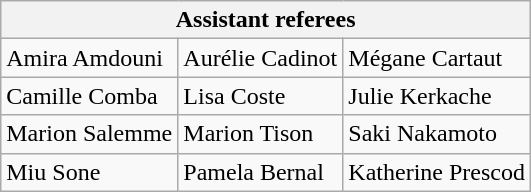<table class="wikitable">
<tr>
<th colspan="3">Assistant referees</th>
</tr>
<tr>
<td> Amira Amdouni</td>
<td> Aurélie Cadinot</td>
<td> Mégane Cartaut</td>
</tr>
<tr>
<td> Camille Comba</td>
<td> Lisa Coste</td>
<td> Julie Kerkache</td>
</tr>
<tr>
<td> Marion Salemme</td>
<td> Marion Tison</td>
<td> Saki Nakamoto</td>
</tr>
<tr>
<td> Miu Sone</td>
<td> Pamela Bernal</td>
<td> Katherine Prescod</td>
</tr>
</table>
